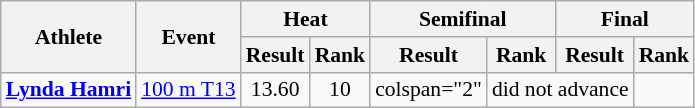<table class="wikitable" style="text-align:center; font-size:90%">
<tr>
<th rowspan="2">Athlete</th>
<th rowspan="2">Event</th>
<th colspan="2">Heat</th>
<th colspan="2">Semifinal</th>
<th colspan="2">Final</th>
</tr>
<tr>
<th>Result</th>
<th>Rank</th>
<th>Result</th>
<th>Rank</th>
<th>Result</th>
<th>Rank</th>
</tr>
<tr>
<td align="left" rowspan="1"><strong><a href='#'>Lynda Hamri</a></strong></td>
<td align=left><a href='#'>100 m T13</a></td>
<td>13.60 <strong></strong></td>
<td>10</td>
<td>colspan="2" </td>
<td colspan=2>did not advance</td>
</tr>
</table>
